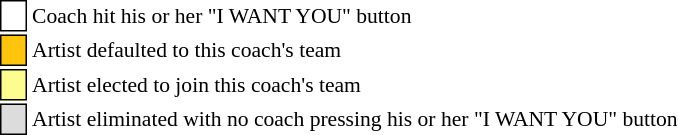<table class="toccolours" style="font-size: 90%; white-space: nowrap;">
<tr>
<td style="background:white; border:1px solid black;"> <strong></strong> </td>
<td>Coach hit his or her "I WANT YOU" button</td>
</tr>
<tr>
<td style="background:#ffc40c; border:1px solid black;">    </td>
<td>Artist defaulted to this coach's team</td>
</tr>
<tr>
<td style="background:#fdfc8f; border:1px solid black;">    </td>
<td style="padding-right: 8px">Artist elected to join this coach's team</td>
</tr>
<tr>
<td style="background:#dcdcdc; border:1px solid black;">    </td>
<td>Artist eliminated with no coach pressing his or her "I WANT YOU" button</td>
</tr>
</table>
